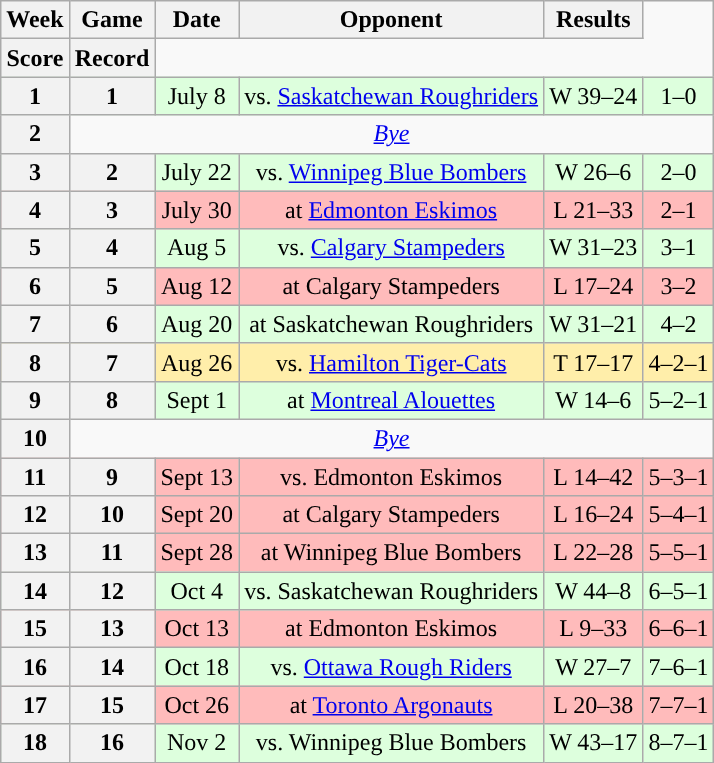<table class="wikitable" style="text-align:center">
<tr>
<th>Week</th>
<th>Game</th>
<th>Date</th>
<th>Opponent</th>
<th>Results</th>
</tr>
<tr>
<th>Score</th>
<th>Record</th>
</tr>
<tr style="background:#ddffdd">
<th>1</th>
<th>1</th>
<td>July 8</td>
<td>vs. <a href='#'>Saskatchewan Roughriders</a></td>
<td>W 39–24</td>
<td>1–0</td>
</tr>
<tr>
<th>2</th>
<td colspan=7><em><a href='#'>Bye</a></em></td>
</tr>
<tr style="background:#ddffdd">
<th>3</th>
<th>2</th>
<td>July 22</td>
<td>vs. <a href='#'>Winnipeg Blue Bombers</a></td>
<td>W 26–6</td>
<td>2–0</td>
</tr>
<tr style="background:#ffbbbb">
<th>4</th>
<th>3</th>
<td>July 30</td>
<td>at <a href='#'>Edmonton Eskimos</a></td>
<td>L 21–33</td>
<td>2–1</td>
</tr>
<tr style="background:#ddffdd">
<th>5</th>
<th>4</th>
<td>Aug 5</td>
<td>vs. <a href='#'>Calgary Stampeders</a></td>
<td>W 31–23</td>
<td>3–1</td>
</tr>
<tr style="background:#ffbbbb">
<th>6</th>
<th>5</th>
<td>Aug 12</td>
<td>at Calgary Stampeders</td>
<td>L 17–24</td>
<td>3–2</td>
</tr>
<tr style="background:#ddffdd">
<th>7</th>
<th>6</th>
<td>Aug 20</td>
<td>at Saskatchewan Roughriders</td>
<td>W 31–21</td>
<td>4–2</td>
</tr>
<tr style="background:#ffeeaa">
<th>8</th>
<th>7</th>
<td>Aug 26</td>
<td>vs. <a href='#'>Hamilton Tiger-Cats</a></td>
<td>T 17–17</td>
<td>4–2–1</td>
</tr>
<tr style="background:#ddffdd">
<th>9</th>
<th>8</th>
<td>Sept 1</td>
<td>at <a href='#'>Montreal Alouettes</a></td>
<td>W 14–6</td>
<td>5–2–1</td>
</tr>
<tr>
<th>10</th>
<td colspan=7><em><a href='#'>Bye</a></em></td>
</tr>
<tr style="background:#ffbbbb">
<th>11</th>
<th>9</th>
<td>Sept 13</td>
<td>vs. Edmonton Eskimos</td>
<td>L 14–42</td>
<td>5–3–1</td>
</tr>
<tr style="background:#ffbbbb">
<th>12</th>
<th>10</th>
<td>Sept 20</td>
<td>at Calgary Stampeders</td>
<td>L 16–24</td>
<td>5–4–1</td>
</tr>
<tr style="background:#ffbbbb">
<th>13</th>
<th>11</th>
<td>Sept 28</td>
<td>at Winnipeg Blue Bombers</td>
<td>L 22–28</td>
<td>5–5–1</td>
</tr>
<tr style="background:#ddffdd">
<th>14</th>
<th>12</th>
<td>Oct 4</td>
<td>vs. Saskatchewan Roughriders</td>
<td>W 44–8</td>
<td>6–5–1</td>
</tr>
<tr style="background:#ffbbbb">
<th>15</th>
<th>13</th>
<td>Oct 13</td>
<td>at Edmonton Eskimos</td>
<td>L 9–33</td>
<td>6–6–1</td>
</tr>
<tr style="background:#ddffdd">
<th>16</th>
<th>14</th>
<td>Oct 18</td>
<td>vs. <a href='#'>Ottawa Rough Riders</a></td>
<td>W 27–7</td>
<td>7–6–1</td>
</tr>
<tr style="background:#ffbbbb">
<th>17</th>
<th>15</th>
<td>Oct 26</td>
<td>at <a href='#'>Toronto Argonauts</a></td>
<td>L 20–38</td>
<td>7–7–1</td>
</tr>
<tr style="background:#ddffdd">
<th>18</th>
<th>16</th>
<td>Nov 2</td>
<td>vs. Winnipeg Blue Bombers</td>
<td>W 43–17</td>
<td>8–7–1</td>
</tr>
</table>
